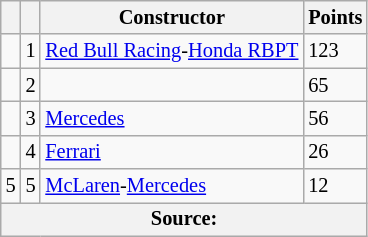<table class="wikitable" style="font-size: 85%;">
<tr>
<th scope="col"></th>
<th scope="col"></th>
<th scope="col">Constructor</th>
<th scope="col">Points</th>
</tr>
<tr>
<td align="left"></td>
<td align="center">1</td>
<td> <a href='#'>Red Bull Racing</a>-<a href='#'>Honda RBPT</a></td>
<td align="left">123</td>
</tr>
<tr>
<td align="left"></td>
<td align="center">2</td>
<td></td>
<td align="left">65</td>
</tr>
<tr>
<td align="left"></td>
<td align="center">3</td>
<td> <a href='#'>Mercedes</a></td>
<td align="left">56</td>
</tr>
<tr>
<td align="left"></td>
<td align="center">4</td>
<td> <a href='#'>Ferrari</a></td>
<td align="left">26</td>
</tr>
<tr>
<td align="left"> 5</td>
<td align="center">5</td>
<td> <a href='#'>McLaren</a>-<a href='#'>Mercedes</a></td>
<td align="left">12</td>
</tr>
<tr>
<th colspan=4>Source:</th>
</tr>
</table>
